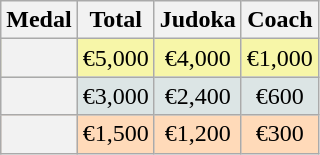<table class=wikitable style="text-align:center;">
<tr>
<th>Medal</th>
<th>Total</th>
<th>Judoka</th>
<th>Coach</th>
</tr>
<tr bgcolor=F7F6A8>
<th></th>
<td>€5,000</td>
<td>€4,000</td>
<td>€1,000</td>
</tr>
<tr bgcolor=DCE5E5>
<th></th>
<td>€3,000</td>
<td>€2,400</td>
<td>€600</td>
</tr>
<tr bgcolor=FFDAB9>
<th></th>
<td>€1,500</td>
<td>€1,200</td>
<td>€300</td>
</tr>
</table>
